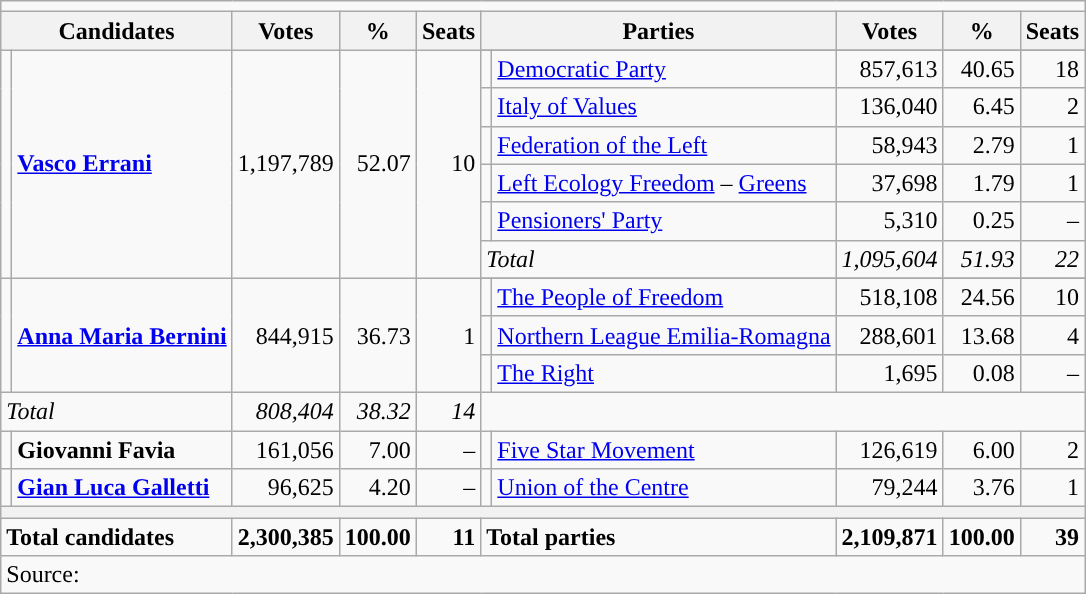<table class="wikitable">
<tr>
<td colspan=10></td>
</tr>
<tr>
<th colspan=2>Candidates</th>
<th>Votes</th>
<th>%</th>
<th>Seats</th>
<th colspan=2>Parties</th>
<th>Votes</th>
<th>%</th>
<th>Seats</th>
</tr>
<tr>
<td rowspan=7></td>
<td rowspan=7><strong><a href='#'>Vasco Errani</a></strong></td>
<td rowspan=7 align=right>1,197,789</td>
<td rowspan=7 align=right>52.07</td>
<td rowspan=7 align=right>10</td>
</tr>
<tr>
<td></td>
<td><a href='#'>Democratic Party</a></td>
<td align=right>857,613</td>
<td align=right>40.65</td>
<td align=right>18</td>
</tr>
<tr>
<td></td>
<td><a href='#'>Italy of Values</a></td>
<td align=right>136,040</td>
<td align=right>6.45</td>
<td align=right>2</td>
</tr>
<tr>
<td></td>
<td><a href='#'>Federation of the Left</a></td>
<td align=right>58,943</td>
<td align=right>2.79</td>
<td align=right>1</td>
</tr>
<tr>
<td></td>
<td><a href='#'>Left Ecology Freedom</a> – <a href='#'>Greens</a></td>
<td align=right>37,698</td>
<td align=right>1.79</td>
<td align=right>1</td>
</tr>
<tr>
<td></td>
<td><a href='#'>Pensioners' Party</a></td>
<td align=right>5,310</td>
<td align=right>0.25</td>
<td align=right>–</td>
</tr>
<tr>
<td colspan=2><em>Total</em></td>
<td align=right><em>1,095,604</em></td>
<td align=right><em>51.93</em></td>
<td align=right><em>22</em></td>
</tr>
<tr>
<td rowspan=5></td>
<td rowspan=5><strong><a href='#'>Anna Maria Bernini</a></strong></td>
<td rowspan=5 align=right>844,915</td>
<td rowspan=5 align=right>36.73</td>
<td rowspan=5 align=right>1</td>
</tr>
<tr>
</tr>
<tr>
<td></td>
<td><a href='#'>The People of Freedom</a></td>
<td align=right>518,108</td>
<td align=right>24.56</td>
<td align=right>10</td>
</tr>
<tr>
<td></td>
<td><a href='#'>Northern League Emilia-Romagna</a></td>
<td align=right>288,601</td>
<td align=right>13.68</td>
<td align=right>4</td>
</tr>
<tr>
<td></td>
<td><a href='#'>The Right</a></td>
<td align=right>1,695</td>
<td align=right>0.08</td>
<td align=right>–</td>
</tr>
<tr>
<td colspan=2><em>Total</em></td>
<td align=right><em>808,404</em></td>
<td align=right><em>38.32</em></td>
<td align=right><em>14</em></td>
</tr>
<tr>
<td></td>
<td><strong>Giovanni Favia</strong></td>
<td align=right>161,056</td>
<td align=right>7.00</td>
<td align=right>–</td>
<td></td>
<td><a href='#'>Five Star Movement</a></td>
<td align=right>126,619</td>
<td align=right>6.00</td>
<td align=right>2</td>
</tr>
<tr>
<td></td>
<td><strong><a href='#'>Gian Luca Galletti</a></strong></td>
<td align=right>96,625</td>
<td align=right>4.20</td>
<td align=right>–</td>
<td></td>
<td><a href='#'>Union of the Centre</a></td>
<td align=right>79,244</td>
<td align=right>3.76</td>
<td align=right>1</td>
</tr>
<tr>
<th colspan=10></th>
</tr>
<tr>
<td colspan=2><strong>Total candidates</strong></td>
<td align=right><strong>2,300,385</strong></td>
<td align=right><strong>100.00</strong></td>
<td align=right><strong>11</strong></td>
<td colspan=2><strong>Total parties</strong></td>
<td align=right><strong>2,109,871</strong></td>
<td align=right><strong>100.00</strong></td>
<td align=right><strong>39</strong></td>
</tr>
<tr>
<td colspan=10>Source: </td>
</tr>
</table>
